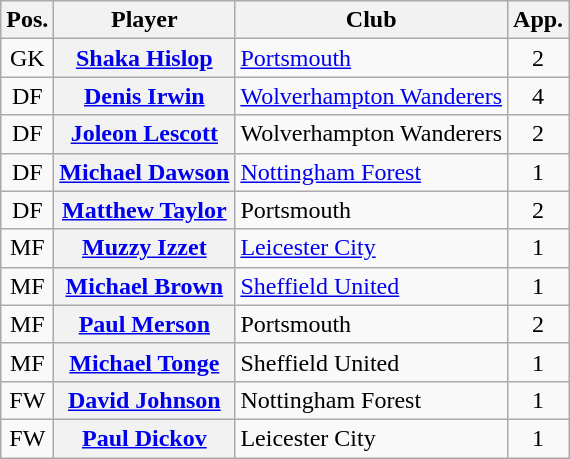<table class="wikitable plainrowheaders" style="text-align: left">
<tr>
<th scope=col>Pos.</th>
<th scope=col>Player</th>
<th scope=col>Club</th>
<th scope=col>App.</th>
</tr>
<tr>
<td style=text-align:center>GK</td>
<th scope=row><a href='#'>Shaka Hislop</a> </th>
<td><a href='#'>Portsmouth</a></td>
<td style=text-align:center>2</td>
</tr>
<tr>
<td style=text-align:center>DF</td>
<th scope=row><a href='#'>Denis Irwin</a> </th>
<td><a href='#'>Wolverhampton Wanderers</a></td>
<td style=text-align:center>4</td>
</tr>
<tr>
<td style=text-align:center>DF</td>
<th scope=row><a href='#'>Joleon Lescott</a> </th>
<td>Wolverhampton Wanderers</td>
<td style=text-align:center>2</td>
</tr>
<tr>
<td style=text-align:center>DF</td>
<th scope=row><a href='#'>Michael Dawson</a></th>
<td><a href='#'>Nottingham Forest</a></td>
<td style=text-align:center>1</td>
</tr>
<tr>
<td style=text-align:center>DF</td>
<th scope=row><a href='#'>Matthew Taylor</a></th>
<td>Portsmouth</td>
<td style=text-align:center>2</td>
</tr>
<tr>
<td style=text-align:center>MF</td>
<th scope=row><a href='#'>Muzzy Izzet</a></th>
<td><a href='#'>Leicester City</a></td>
<td style=text-align:center>1</td>
</tr>
<tr>
<td style=text-align:center>MF</td>
<th scope=row><a href='#'>Michael Brown</a></th>
<td><a href='#'>Sheffield United</a></td>
<td style=text-align:center>1</td>
</tr>
<tr>
<td style=text-align:center>MF</td>
<th scope=row><a href='#'>Paul Merson</a> </th>
<td>Portsmouth</td>
<td style=text-align:center>2</td>
</tr>
<tr>
<td style=text-align:center>MF</td>
<th scope=row><a href='#'>Michael Tonge</a></th>
<td>Sheffield United</td>
<td style=text-align:center>1</td>
</tr>
<tr>
<td style=text-align:center>FW</td>
<th scope=row><a href='#'>David Johnson</a></th>
<td>Nottingham Forest</td>
<td style=text-align:center>1</td>
</tr>
<tr>
<td style=text-align:center>FW</td>
<th scope=row><a href='#'>Paul Dickov</a></th>
<td>Leicester City</td>
<td style=text-align:center>1</td>
</tr>
</table>
